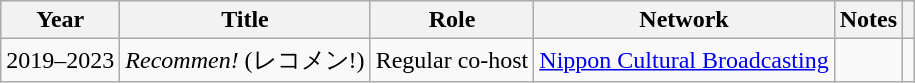<table class="wikitable">
<tr>
<th>Year</th>
<th>Title</th>
<th>Role</th>
<th>Network</th>
<th>Notes</th>
<th></th>
</tr>
<tr>
<td>2019–2023</td>
<td><em>Recommen!</em> (レコメン!)</td>
<td>Regular co-host</td>
<td><a href='#'>Nippon Cultural Broadcasting</a></td>
<td></td>
<td></td>
</tr>
</table>
